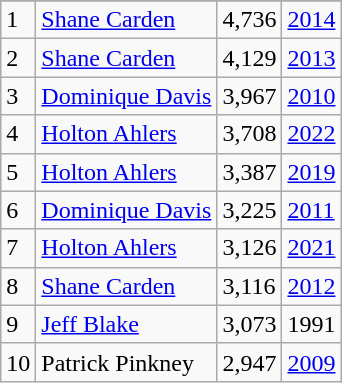<table class="wikitable">
<tr>
</tr>
<tr>
<td>1</td>
<td><a href='#'>Shane Carden</a></td>
<td>4,736</td>
<td><a href='#'>2014</a></td>
</tr>
<tr>
<td>2</td>
<td><a href='#'>Shane Carden</a></td>
<td>4,129</td>
<td><a href='#'>2013</a></td>
</tr>
<tr>
<td>3</td>
<td><a href='#'>Dominique Davis</a></td>
<td>3,967</td>
<td><a href='#'>2010</a></td>
</tr>
<tr>
<td>4</td>
<td><a href='#'>Holton Ahlers</a></td>
<td>3,708</td>
<td><a href='#'>2022</a></td>
</tr>
<tr>
<td>5</td>
<td><a href='#'>Holton Ahlers</a></td>
<td>3,387</td>
<td><a href='#'>2019</a></td>
</tr>
<tr>
<td>6</td>
<td><a href='#'>Dominique Davis</a></td>
<td>3,225</td>
<td><a href='#'>2011</a></td>
</tr>
<tr>
<td>7</td>
<td><a href='#'>Holton Ahlers</a></td>
<td>3,126</td>
<td><a href='#'>2021</a></td>
</tr>
<tr>
<td>8</td>
<td><a href='#'>Shane Carden</a></td>
<td>3,116</td>
<td><a href='#'>2012</a></td>
</tr>
<tr>
<td>9</td>
<td><a href='#'>Jeff Blake</a></td>
<td>3,073</td>
<td>1991</td>
</tr>
<tr>
<td>10</td>
<td>Patrick Pinkney</td>
<td>2,947</td>
<td><a href='#'>2009</a></td>
</tr>
</table>
